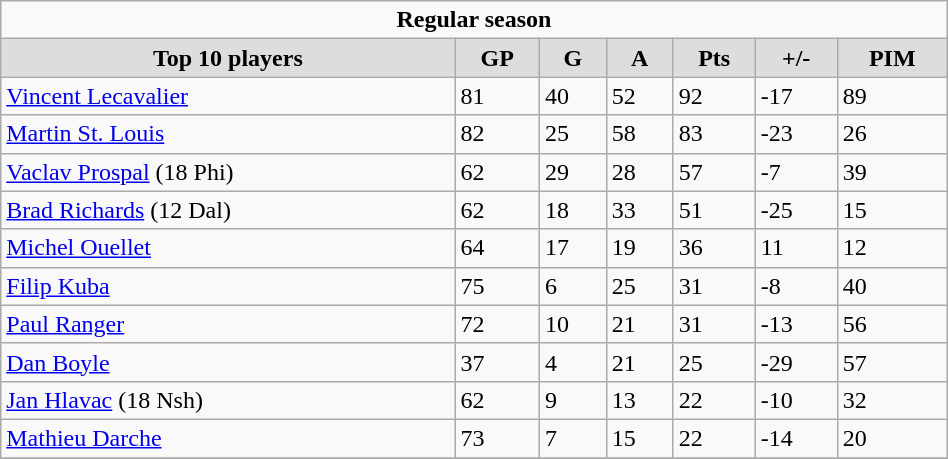<table class="wikitable" width="50%">
<tr>
<td colspan="7" align="center"><strong>Regular season</strong></td>
</tr>
<tr align="center"  bgcolor="#dddddd">
<td><strong>Top 10 players</strong></td>
<td><strong>GP</strong></td>
<td><strong>G</strong></td>
<td><strong>A</strong></td>
<td><strong>Pts</strong></td>
<td><strong>+/-</strong></td>
<td><strong>PIM</strong></td>
</tr>
<tr>
<td><a href='#'>Vincent Lecavalier</a></td>
<td>81</td>
<td>40</td>
<td>52</td>
<td>92</td>
<td>-17</td>
<td>89</td>
</tr>
<tr>
<td><a href='#'>Martin St. Louis</a></td>
<td>82</td>
<td>25</td>
<td>58</td>
<td>83</td>
<td>-23</td>
<td>26</td>
</tr>
<tr>
<td><a href='#'>Vaclav Prospal</a> (18 Phi)</td>
<td>62</td>
<td>29</td>
<td>28</td>
<td>57</td>
<td>-7</td>
<td>39</td>
</tr>
<tr>
<td><a href='#'>Brad Richards</a> (12 Dal)</td>
<td>62</td>
<td>18</td>
<td>33</td>
<td>51</td>
<td>-25</td>
<td>15</td>
</tr>
<tr>
<td><a href='#'>Michel Ouellet</a></td>
<td>64</td>
<td>17</td>
<td>19</td>
<td>36</td>
<td>11</td>
<td>12</td>
</tr>
<tr>
<td><a href='#'>Filip Kuba</a></td>
<td>75</td>
<td>6</td>
<td>25</td>
<td>31</td>
<td>-8</td>
<td>40</td>
</tr>
<tr>
<td><a href='#'>Paul Ranger</a></td>
<td>72</td>
<td>10</td>
<td>21</td>
<td>31</td>
<td>-13</td>
<td>56</td>
</tr>
<tr>
<td><a href='#'>Dan Boyle</a></td>
<td>37</td>
<td>4</td>
<td>21</td>
<td>25</td>
<td>-29</td>
<td>57</td>
</tr>
<tr>
<td><a href='#'>Jan Hlavac</a> (18 Nsh)</td>
<td>62</td>
<td>9</td>
<td>13</td>
<td>22</td>
<td>-10</td>
<td>32</td>
</tr>
<tr>
<td><a href='#'>Mathieu Darche</a></td>
<td>73</td>
<td>7</td>
<td>15</td>
<td>22</td>
<td>-14</td>
<td>20</td>
</tr>
<tr>
</tr>
</table>
